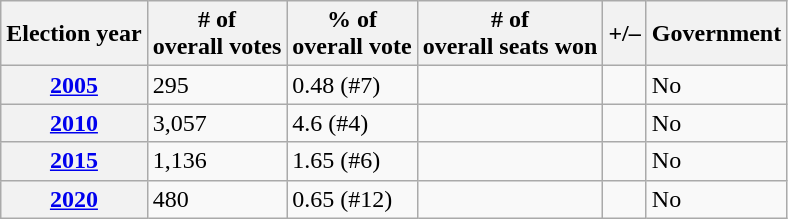<table class=wikitable>
<tr>
<th>Election year</th>
<th># of<br>overall votes</th>
<th>% of<br>overall vote</th>
<th># of<br>overall seats won</th>
<th>+/–</th>
<th>Government</th>
</tr>
<tr>
<th><a href='#'>2005</a></th>
<td>295</td>
<td>0.48 (#7)</td>
<td></td>
<td></td>
<td>No</td>
</tr>
<tr>
<th><a href='#'>2010</a></th>
<td>3,057</td>
<td>4.6 (#4)</td>
<td></td>
<td></td>
<td>No</td>
</tr>
<tr>
<th><a href='#'>2015</a></th>
<td>1,136</td>
<td>1.65 (#6)</td>
<td></td>
<td></td>
<td>No</td>
</tr>
<tr>
<th><a href='#'>2020</a></th>
<td>480</td>
<td>0.65 (#12)</td>
<td></td>
<td></td>
<td>No</td>
</tr>
</table>
